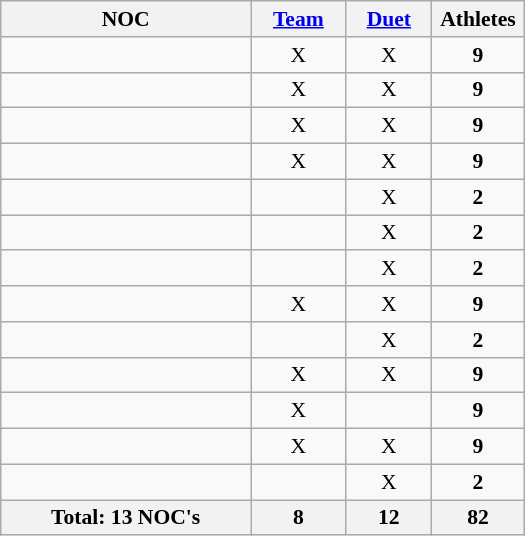<table class="wikitable sortable" width=350 style="text-align:center; font-size:90%">
<tr>
<th>NOC</th>
<th><a href='#'>Team</a></th>
<th><a href='#'>Duet</a></th>
<th width=55>Athletes</th>
</tr>
<tr>
<td align=left></td>
<td>X</td>
<td>X</td>
<td><strong>9</strong></td>
</tr>
<tr>
<td align=left></td>
<td>X</td>
<td>X</td>
<td><strong>9</strong></td>
</tr>
<tr>
<td align=left></td>
<td>X</td>
<td>X</td>
<td><strong>9</strong></td>
</tr>
<tr>
<td align=left></td>
<td>X</td>
<td>X</td>
<td><strong>9</strong></td>
</tr>
<tr>
<td align=left></td>
<td></td>
<td>X</td>
<td><strong>2</strong></td>
</tr>
<tr>
<td align=left></td>
<td></td>
<td>X</td>
<td><strong>2</strong></td>
</tr>
<tr>
<td align=left></td>
<td></td>
<td>X</td>
<td><strong>2</strong></td>
</tr>
<tr>
<td align=left></td>
<td>X</td>
<td>X</td>
<td><strong>9</strong></td>
</tr>
<tr>
<td align=left></td>
<td></td>
<td>X</td>
<td><strong>2</strong></td>
</tr>
<tr>
<td align=left></td>
<td>X</td>
<td>X</td>
<td><strong>9</strong></td>
</tr>
<tr>
<td align=left></td>
<td>X</td>
<td></td>
<td><strong>9</strong></td>
</tr>
<tr>
<td align=left></td>
<td>X</td>
<td>X</td>
<td><strong>9</strong></td>
</tr>
<tr>
<td align=left></td>
<td></td>
<td>X</td>
<td><strong>2</strong></td>
</tr>
<tr>
<th>Total: 13 NOC's</th>
<th>8</th>
<th>12</th>
<th>82</th>
</tr>
</table>
